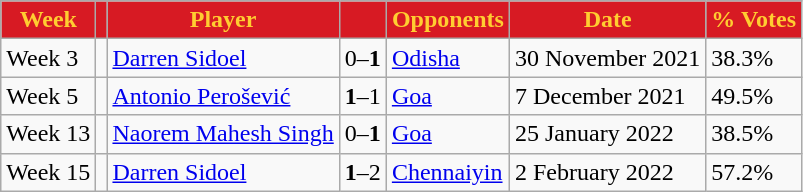<table class="wikitable" style="text-align:left">
<tr>
<th style="background:#d71a23; color:#ffcd31; text-align:center;">Week</th>
<th style="background:#d71a23; color:#ffcd31; text-align:center;"></th>
<th style="background:#d71a23; color:#ffcd31; text-align:center;">Player</th>
<th style="background:#d71a23; color:#ffcd31; text-align:center;"></th>
<th style="background:#d71a23; color:#ffcd31; text-align:center;">Opponents</th>
<th style="background:#d71a23; color:#ffcd31; text-align:center;">Date</th>
<th style="background:#d71a23; color:#ffcd31; text-align:center;">% Votes</th>
</tr>
<tr>
<td>Week 3</td>
<td></td>
<td><a href='#'>Darren Sidoel</a></td>
<td>0–<strong>1</strong></td>
<td><a href='#'>Odisha</a></td>
<td>30 November 2021</td>
<td>38.3%</td>
</tr>
<tr>
<td>Week 5</td>
<td></td>
<td><a href='#'>Antonio Perošević</a></td>
<td><strong>1</strong>–1</td>
<td><a href='#'>Goa</a></td>
<td>7 December 2021</td>
<td>49.5%</td>
</tr>
<tr>
<td>Week 13</td>
<td></td>
<td><a href='#'>Naorem Mahesh Singh</a></td>
<td>0–<strong>1</strong></td>
<td><a href='#'>Goa</a></td>
<td>25 January 2022</td>
<td>38.5%</td>
</tr>
<tr>
<td>Week 15</td>
<td></td>
<td><a href='#'>Darren Sidoel</a></td>
<td><strong>1</strong>–2</td>
<td><a href='#'>Chennaiyin</a></td>
<td>2 February 2022</td>
<td>57.2%</td>
</tr>
</table>
